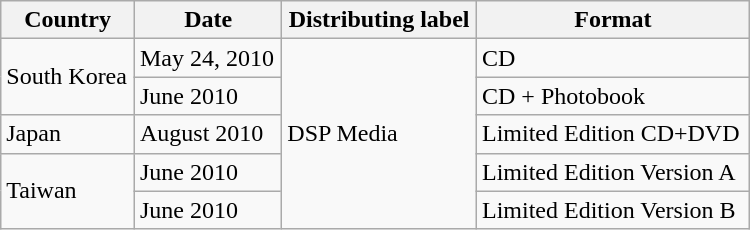<table class="wikitable" style="width:500px">
<tr>
<th>Country</th>
<th>Date</th>
<th>Distributing label</th>
<th>Format</th>
</tr>
<tr>
<td rowspan=2>South Korea</td>
<td>May 24, 2010</td>
<td rowspan=5>DSP Media</td>
<td>CD</td>
</tr>
<tr>
<td>June 2010</td>
<td>CD + Photobook</td>
</tr>
<tr>
<td>Japan</td>
<td>August 2010</td>
<td>Limited Edition CD+DVD</td>
</tr>
<tr>
<td rowspan=2>Taiwan</td>
<td>June 2010</td>
<td>Limited Edition Version A</td>
</tr>
<tr>
<td>June 2010</td>
<td>Limited Edition Version B</td>
</tr>
</table>
